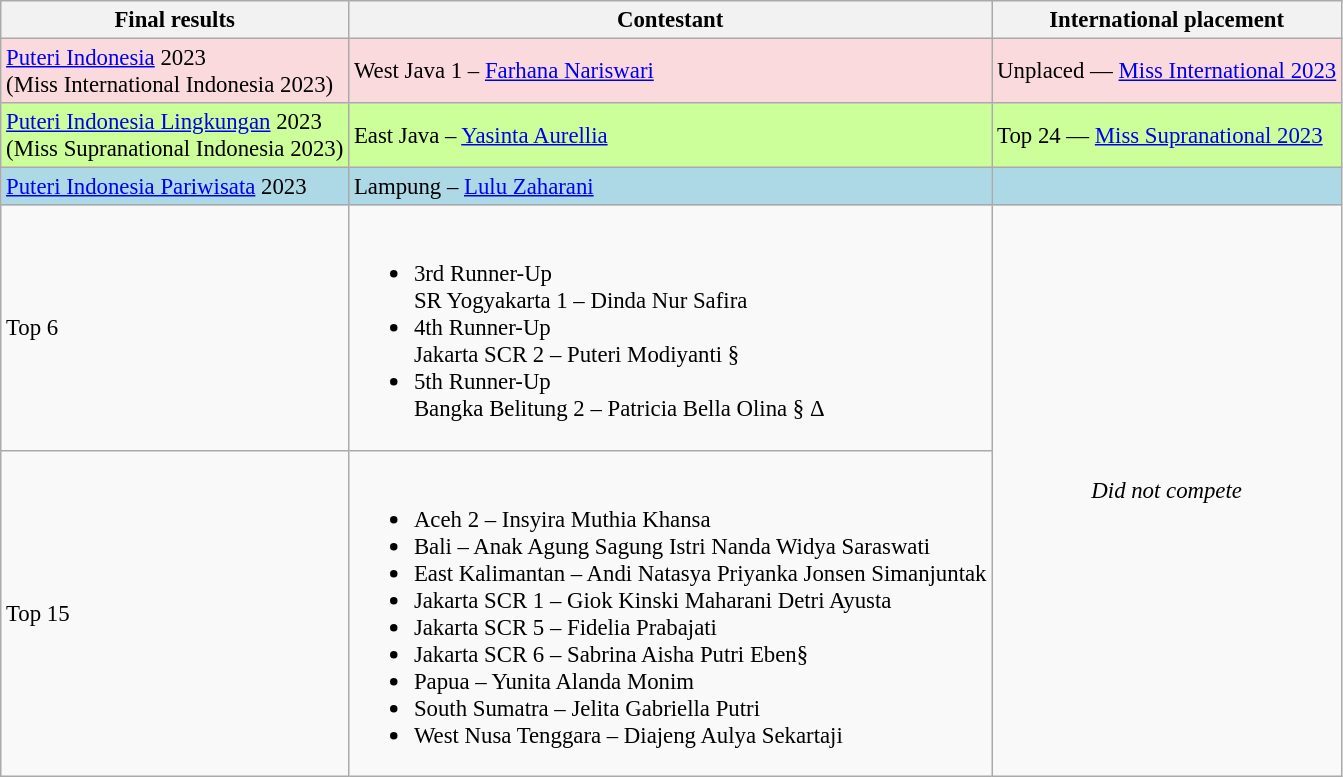<table class="wikitable" style="font-size:95%;">
<tr>
<th>Final results</th>
<th>Contestant</th>
<th>International placement</th>
</tr>
<tr>
<td style="background:#fadadd;"><a href='#'>Puteri Indonesia</a> 2023<br>(Miss International Indonesia 2023)</td>
<td style="background:#fadadd;">West Java 1 – <a href='#'>Farhana Nariswari</a></td>
<td style="background:#fadadd;">Unplaced — <a href='#'>Miss International 2023</a></td>
</tr>
<tr>
<td style="background:#ccff99;"><a href='#'>Puteri Indonesia Lingkungan</a> 2023<br>(Miss Supranational Indonesia 2023)</td>
<td style="background:#ccff99;">East Java – <a href='#'>Yasinta Aurellia</a></td>
<td style="background:#ccff99;">Top 24 — <a href='#'>Miss Supranational 2023</a></td>
</tr>
<tr>
<td style="background:#add8e6;"><a href='#'>Puteri Indonesia Pariwisata</a> 2023</td>
<td style="background:#add8e6">Lampung – <a href='#'>Lulu Zaharani</a></td>
<td style="background:#add8e6"></td>
</tr>
<tr>
<td>Top 6</td>
<td><br><ul><li>3rd Runner-Up<br> SR Yogyakarta 1 – Dinda Nur Safira</li><li>4th Runner-Up<br> Jakarta SCR 2 – Puteri Modiyanti §</li><li>5th Runner-Up<br> Bangka Belitung 2 – Patricia Bella Olina § Δ</li></ul></td>
<td rowspan=2 style="text-align:center;"><em>Did not compete</em></td>
</tr>
<tr>
<td>Top 15</td>
<td><br><ul><li>Aceh 2 – Insyira Muthia Khansa</li><li>Bali – Anak Agung Sagung Istri Nanda Widya Saraswati</li><li>East Kalimantan – Andi Natasya Priyanka Jonsen Simanjuntak</li><li>Jakarta SCR 1 – Giok Kinski Maharani Detri Ayusta</li><li>Jakarta SCR 5 – Fidelia Prabajati</li><li>Jakarta SCR 6 – Sabrina Aisha Putri Eben§</li><li>Papua – Yunita Alanda Monim</li><li>South Sumatra – Jelita Gabriella Putri</li><li>West Nusa Tenggara – Diajeng Aulya Sekartaji</li></ul></td>
</tr>
</table>
